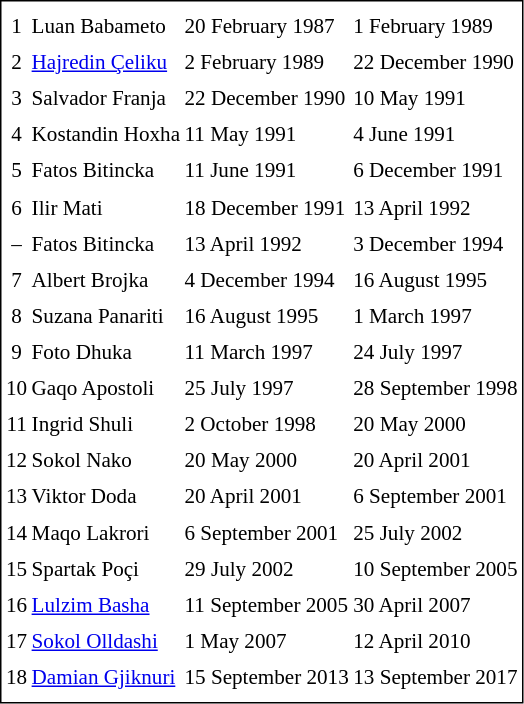<table cellpadding="0" cellspacing="3" style="border:1px solid #000000; font-size:88%; line-height: 1.5em;">
<tr>
<td><strong></strong></td>
<td><strong></strong></td>
<td colspan="2"></td>
</tr>
<tr>
<td align="center">1</td>
<td>Luan Babameto</td>
<td>20 February 1987</td>
<td>1 February 1989</td>
</tr>
<tr>
<td align="center">2</td>
<td><a href='#'>Hajredin Çeliku</a></td>
<td>2 February 1989</td>
<td>22 December 1990</td>
</tr>
<tr>
<td align="center">3</td>
<td>Salvador Franja</td>
<td>22 December 1990</td>
<td>10 May 1991</td>
</tr>
<tr>
<td align="center">4</td>
<td>Kostandin Hoxha</td>
<td>11 May 1991</td>
<td>4 June 1991</td>
</tr>
<tr>
<td align="center">5</td>
<td>Fatos Bitincka</td>
<td>11 June 1991</td>
<td>6 December 1991</td>
</tr>
<tr>
<td align="center">6</td>
<td>Ilir Mati</td>
<td>18 December 1991</td>
<td>13 April 1992</td>
</tr>
<tr>
<td align="center">–</td>
<td>Fatos Bitincka</td>
<td>13 April 1992</td>
<td>3 December 1994</td>
</tr>
<tr>
<td align="center">7</td>
<td>Albert Brojka</td>
<td>4 December 1994</td>
<td>16 August 1995</td>
</tr>
<tr>
<td align="center">8</td>
<td>Suzana Panariti</td>
<td>16 August 1995</td>
<td>1 March 1997</td>
</tr>
<tr>
<td align="center">9</td>
<td>Foto Dhuka</td>
<td>11 March 1997</td>
<td>24 July 1997</td>
</tr>
<tr>
<td align="center">10</td>
<td>Gaqo Apostoli</td>
<td>25 July 1997</td>
<td>28 September 1998</td>
</tr>
<tr>
<td align="center">11</td>
<td>Ingrid Shuli</td>
<td>2 October 1998</td>
<td>20 May 2000</td>
</tr>
<tr>
<td align="center">12</td>
<td>Sokol Nako</td>
<td>20 May 2000</td>
<td>20 April 2001</td>
</tr>
<tr>
<td align="center">13</td>
<td>Viktor Doda</td>
<td>20 April 2001</td>
<td>6 September 2001</td>
</tr>
<tr>
<td align="center">14</td>
<td>Maqo Lakrori</td>
<td>6 September 2001</td>
<td>25 July 2002</td>
</tr>
<tr>
<td align="center">15</td>
<td>Spartak Poçi</td>
<td>29 July 2002</td>
<td>10 September 2005</td>
</tr>
<tr>
<td align="center">16</td>
<td><a href='#'>Lulzim Basha</a></td>
<td>11 September 2005</td>
<td>30 April 2007</td>
</tr>
<tr>
<td align="center">17</td>
<td><a href='#'>Sokol Olldashi</a></td>
<td>1 May 2007</td>
<td>12 April 2010</td>
</tr>
<tr>
<td align="center">18</td>
<td><a href='#'>Damian Gjiknuri</a></td>
<td>15 September 2013</td>
<td>13 September 2017</td>
</tr>
<tr>
</tr>
</table>
